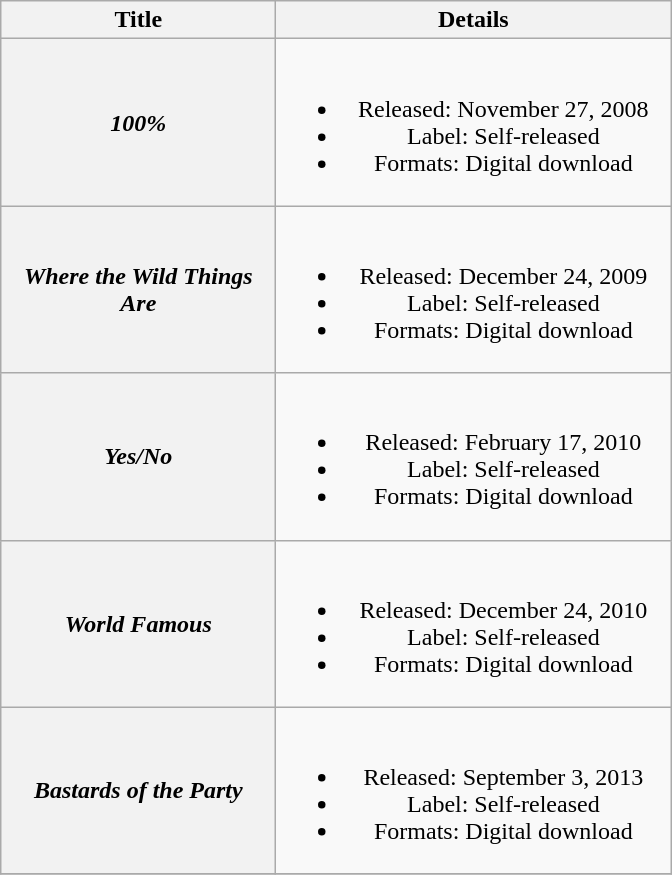<table class="wikitable plainrowheaders" style="text-align:center;">
<tr>
<th scope="col" style="width:11em;">Title</th>
<th scope="col" style="width:16em;">Details</th>
</tr>
<tr>
<th scope="row"><em>100%</em><br></th>
<td><br><ul><li>Released: November 27, 2008</li><li>Label: Self-released</li><li>Formats: Digital download</li></ul></td>
</tr>
<tr>
<th scope="row"><em>Where the Wild Things Are</em><br></th>
<td><br><ul><li>Released: December 24, 2009</li><li>Label: Self-released</li><li>Formats: Digital download</li></ul></td>
</tr>
<tr>
<th scope="row"><em>Yes/No</em><br></th>
<td><br><ul><li>Released: February 17, 2010</li><li>Label: Self-released</li><li>Formats: Digital download</li></ul></td>
</tr>
<tr>
<th scope="row"><em>World Famous</em><br></th>
<td><br><ul><li>Released: December 24, 2010</li><li>Label: Self-released</li><li>Formats: Digital download</li></ul></td>
</tr>
<tr>
<th scope="row"><em>Bastards of the Party</em><br></th>
<td><br><ul><li>Released: September 3, 2013</li><li>Label: Self-released</li><li>Formats: Digital download</li></ul></td>
</tr>
<tr>
</tr>
</table>
